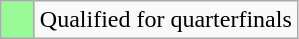<table class="wikitable">
<tr>
<td width=15px bgcolor="#98fb98"></td>
<td>Qualified for quarterfinals</td>
</tr>
</table>
